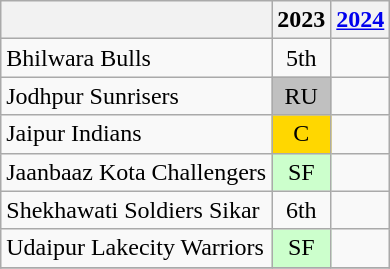<table class="wikitable" style="text-align:center;">
<tr>
<th></th>
<th>2023</th>
<th><a href='#'>2024</a></th>
</tr>
<tr>
<td align=left>Bhilwara Bulls</td>
<td>5th</td>
<td></td>
</tr>
<tr>
<td align=left>Jodhpur Sunrisers</td>
<td style="background: silver">RU</td>
<td></td>
</tr>
<tr>
<td align=left>Jaipur Indians</td>
<td style="background: gold">C</td>
<td></td>
</tr>
<tr>
<td align=left>Jaanbaaz Kota Challengers</td>
<td style="background: #cfc">SF</td>
<td></td>
</tr>
<tr>
<td align=left>Shekhawati Soldiers Sikar</td>
<td>6th</td>
<td></td>
</tr>
<tr>
<td align=left>Udaipur Lakecity Warriors</td>
<td style="background: #cfc">SF</td>
<td></td>
</tr>
<tr>
</tr>
</table>
